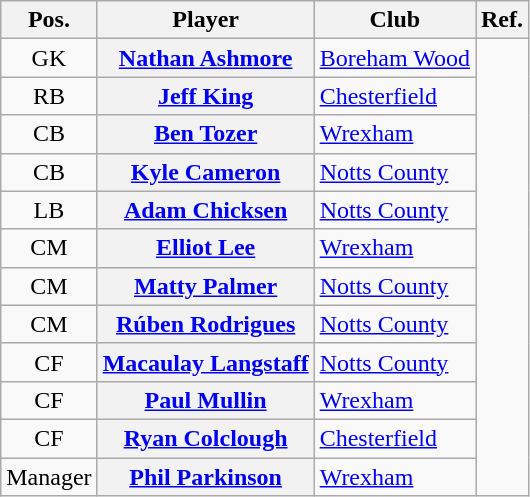<table class="wikitable plainrowheaders" style="text-align: left">
<tr>
<th scope="col">Pos.</th>
<th scope="col">Player</th>
<th scope="col">Club</th>
<th>Ref.</th>
</tr>
<tr>
<td style="text-align:center">GK</td>
<th scope="row"> <a href='#'>Nathan Ashmore</a></th>
<td><a href='#'>Boreham Wood</a></td>
<td rowspan="12"></td>
</tr>
<tr>
<td style="text-align:center">RB</td>
<th scope="row"> <a href='#'>Jeff King</a></th>
<td><a href='#'>Chesterfield</a></td>
</tr>
<tr>
<td style="text-align:center">CB</td>
<th scope="row"> <a href='#'>Ben Tozer</a></th>
<td><a href='#'>Wrexham</a></td>
</tr>
<tr>
<td style="text-align:center">CB</td>
<th scope="row"> <a href='#'>Kyle Cameron</a></th>
<td><a href='#'>Notts County</a></td>
</tr>
<tr>
<td style="text-align:center">LB</td>
<th scope="row"> <a href='#'>Adam Chicksen</a></th>
<td><a href='#'>Notts County</a></td>
</tr>
<tr>
<td style="text-align:center">CM</td>
<th scope="row"> <a href='#'>Elliot Lee</a></th>
<td><a href='#'>Wrexham</a></td>
</tr>
<tr>
<td style="text-align:center">CM</td>
<th scope="row"> <a href='#'>Matty Palmer</a></th>
<td><a href='#'>Notts County</a></td>
</tr>
<tr>
<td style="text-align:center">CM</td>
<th scope="row"> <a href='#'>Rúben Rodrigues</a></th>
<td><a href='#'>Notts County</a></td>
</tr>
<tr>
<td style="text-align:center">CF</td>
<th scope="row"> <a href='#'>Macaulay Langstaff</a></th>
<td><a href='#'>Notts County</a></td>
</tr>
<tr>
<td style="text-align:center">CF</td>
<th scope="row"> <a href='#'>Paul Mullin</a></th>
<td><a href='#'>Wrexham</a></td>
</tr>
<tr>
<td style="text-align:center">CF</td>
<th scope="row"> <a href='#'>Ryan Colclough</a></th>
<td><a href='#'>Chesterfield</a></td>
</tr>
<tr>
<td style="text-align:center">Manager</td>
<th scope="row"> <a href='#'>Phil Parkinson</a></th>
<td><a href='#'>Wrexham</a></td>
</tr>
</table>
